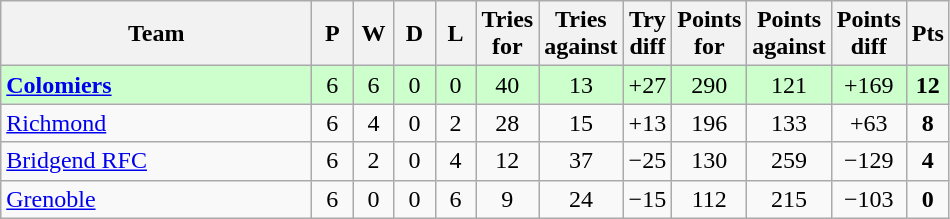<table class="wikitable" style="text-align: center;">
<tr>
<th width="200">Team</th>
<th width="20">P</th>
<th width="20">W</th>
<th width="20">D</th>
<th width="20">L</th>
<th width="20">Tries for</th>
<th width="20">Tries against</th>
<th width="20">Try diff</th>
<th width="20">Points for</th>
<th width="20">Points against</th>
<th width="25">Points diff</th>
<th width="20">Pts</th>
</tr>
<tr bgcolor="#ccffcc">
<td align="left"> <strong><a href='#'>Colomiers</a></strong></td>
<td>6</td>
<td>6</td>
<td>0</td>
<td>0</td>
<td>40</td>
<td>13</td>
<td>+27</td>
<td>290</td>
<td>121</td>
<td>+169</td>
<td><strong>12</strong></td>
</tr>
<tr>
<td align="left">  <a href='#'>Richmond</a></td>
<td>6</td>
<td>4</td>
<td>0</td>
<td>2</td>
<td>28</td>
<td>15</td>
<td>+13</td>
<td>196</td>
<td>133</td>
<td>+63</td>
<td><strong>8</strong></td>
</tr>
<tr>
<td align="left"> <a href='#'>Bridgend RFC</a></td>
<td>6</td>
<td>2</td>
<td>0</td>
<td>4</td>
<td>12</td>
<td>37</td>
<td>−25</td>
<td>130</td>
<td>259</td>
<td>−129</td>
<td><strong>4</strong></td>
</tr>
<tr>
<td align="left"> <a href='#'>Grenoble</a></td>
<td>6</td>
<td>0</td>
<td>0</td>
<td>6</td>
<td>9</td>
<td>24</td>
<td>−15</td>
<td>112</td>
<td>215</td>
<td>−103</td>
<td><strong>0</strong></td>
</tr>
</table>
